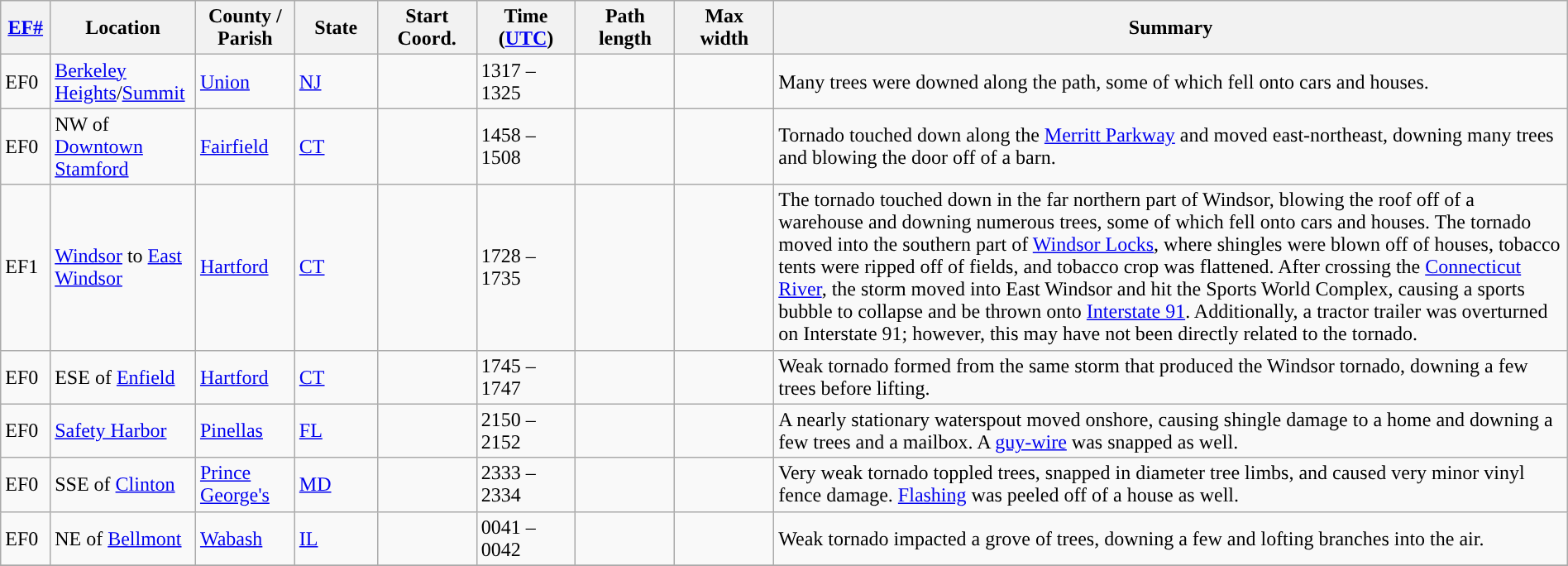<table class="wikitable sortable" style="width:100%;">
<tr>
<th scope="col" width="3%" align="center"><a href='#'>EF#</a></th>
<th scope="col" width="7%" align="center" class="unsortable">Location</th>
<th scope="col" width="6%" align="center" class="unsortable">County / Parish</th>
<th scope="col" width="5%" align="center">State</th>
<th scope="col" width="6%" align="center">Start Coord.</th>
<th scope="col" width="6%" align="center">Time (<a href='#'>UTC</a>)</th>
<th scope="col" width="6%" align="center">Path length</th>
<th scope="col" width="6%" align="center">Max width</th>
<th scope="col" width="48%" class="unsortable" align="center">Summary</th>
</tr>
<tr>
<td>EF0</td>
<td><a href='#'>Berkeley Heights</a>/<a href='#'>Summit</a></td>
<td><a href='#'>Union</a></td>
<td><a href='#'>NJ</a></td>
<td></td>
<td>1317 – 1325</td>
<td></td>
<td></td>
<td>Many trees were downed along the path, some of which fell onto cars and houses.</td>
</tr>
<tr>
<td>EF0</td>
<td>NW of <a href='#'>Downtown Stamford</a></td>
<td><a href='#'>Fairfield</a></td>
<td><a href='#'>CT</a></td>
<td></td>
<td>1458 – 1508</td>
<td></td>
<td></td>
<td>Tornado touched down along the <a href='#'>Merritt Parkway</a> and moved east-northeast, downing many trees and blowing the door off of a barn.</td>
</tr>
<tr>
<td>EF1</td>
<td><a href='#'>Windsor</a> to <a href='#'>East Windsor</a></td>
<td><a href='#'>Hartford</a></td>
<td><a href='#'>CT</a></td>
<td></td>
<td>1728 – 1735</td>
<td></td>
<td></td>
<td>The tornado touched down in the far northern part of Windsor, blowing the roof off of a warehouse and downing numerous trees, some of which fell onto cars and houses. The tornado moved into the southern part of <a href='#'>Windsor Locks</a>, where shingles were blown off of houses, tobacco tents were ripped off of fields, and tobacco crop was flattened. After crossing the <a href='#'>Connecticut River</a>, the storm moved into East Windsor and hit the Sports World Complex, causing a sports bubble to collapse and be thrown onto <a href='#'>Interstate 91</a>. Additionally, a tractor trailer was overturned on Interstate 91; however, this may have not been directly related to the tornado.</td>
</tr>
<tr>
<td>EF0</td>
<td>ESE of <a href='#'>Enfield</a></td>
<td><a href='#'>Hartford</a></td>
<td><a href='#'>CT</a></td>
<td></td>
<td>1745 – 1747</td>
<td></td>
<td></td>
<td>Weak tornado formed from the same storm that produced the Windsor tornado, downing a few trees before lifting.</td>
</tr>
<tr>
<td>EF0</td>
<td><a href='#'>Safety Harbor</a></td>
<td><a href='#'>Pinellas</a></td>
<td><a href='#'>FL</a></td>
<td></td>
<td>2150 – 2152</td>
<td></td>
<td></td>
<td>A nearly stationary waterspout moved onshore, causing shingle damage to a home and downing a few trees and a mailbox. A <a href='#'>guy-wire</a> was snapped as well.</td>
</tr>
<tr>
<td>EF0</td>
<td>SSE of <a href='#'>Clinton</a></td>
<td><a href='#'>Prince George's</a></td>
<td><a href='#'>MD</a></td>
<td></td>
<td>2333 – 2334</td>
<td></td>
<td></td>
<td>Very weak tornado toppled trees, snapped  in diameter tree limbs, and caused very minor vinyl fence damage. <a href='#'>Flashing</a> was peeled off of a house as well.</td>
</tr>
<tr>
<td>EF0</td>
<td>NE of <a href='#'>Bellmont</a></td>
<td><a href='#'>Wabash</a></td>
<td><a href='#'>IL</a></td>
<td></td>
<td>0041 – 0042</td>
<td></td>
<td></td>
<td>Weak tornado impacted a grove of trees, downing a few and lofting branches into the air.</td>
</tr>
<tr>
</tr>
</table>
